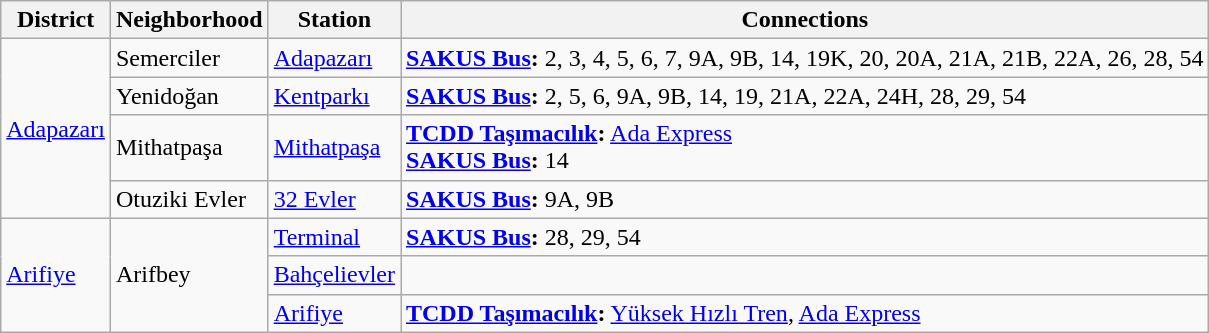<table class="wikitable">
<tr>
<th>District</th>
<th>Neighborhood</th>
<th>Station</th>
<th>Connections</th>
</tr>
<tr>
<td rowspan=4><a href='#'>Adapazarı</a></td>
<td>Semerciler</td>
<td><a href='#'>Adapazarı</a></td>
<td><strong><a href='#'>SAKUS Bus</a>:</strong> 2, 3, 4, 5, 6, 7, 9A, 9B, 14, 19K, 20, 20A, 21A, 21B, 22A, 26, 28, 54<br></td>
</tr>
<tr>
<td>Yenidoğan</td>
<td><a href='#'>Kentparkı</a></td>
<td><strong><a href='#'>SAKUS Bus</a>:</strong> 2, 5, 6, 9A, 9B, 14, 19, 21A, 22A, 24H, 28, 29, 54<br></td>
</tr>
<tr>
<td>Mithatpaşa</td>
<td><a href='#'>Mithatpaşa</a></td>
<td><strong><a href='#'>TCDD Taşımacılık</a>:</strong> <a href='#'>Ada Express</a><br><strong><a href='#'>SAKUS Bus</a>: </strong> 14<br></td>
</tr>
<tr>
<td>Otuziki Evler</td>
<td><a href='#'>32 Evler</a></td>
<td><strong><a href='#'>SAKUS Bus</a>:</strong> 9A, 9B<br></td>
</tr>
<tr>
<td rowspan=3><a href='#'>Arifiye</a></td>
<td rowspan=3>Arifbey</td>
<td><a href='#'>Terminal</a></td>
<td><strong><a href='#'>SAKUS Bus</a>:</strong> 28, 29, 54<br></td>
</tr>
<tr>
<td><a href='#'>Bahçelievler</a></td>
<td></td>
</tr>
<tr>
<td><a href='#'>Arifiye</a></td>
<td><strong><a href='#'>TCDD Taşımacılık</a>:</strong> <a href='#'>Yüksek Hızlı Tren</a>, <a href='#'>Ada Express</a><br></td>
</tr>
</table>
